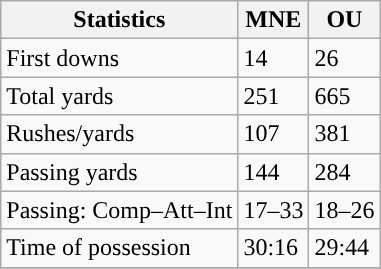<table class="wikitable" style="float: left;">
<tr>
<th>Statistics</th>
<th>MNE</th>
<th>OU</th>
</tr>
<tr>
<td>First downs</td>
<td>14</td>
<td>26</td>
</tr>
<tr>
<td>Total yards</td>
<td>251</td>
<td>665</td>
</tr>
<tr>
<td>Rushes/yards</td>
<td>107</td>
<td>381</td>
</tr>
<tr>
<td>Passing yards</td>
<td>144</td>
<td>284</td>
</tr>
<tr>
<td>Passing: Comp–Att–Int</td>
<td>17–33</td>
<td>18–26</td>
</tr>
<tr>
<td>Time of possession</td>
<td>30:16</td>
<td>29:44</td>
</tr>
<tr>
</tr>
</table>
